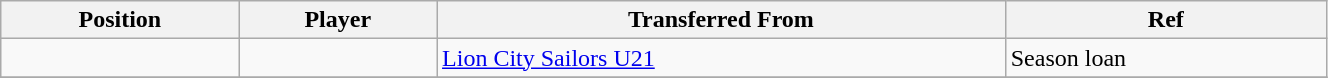<table class="wikitable sortable" style="width:70%; text-align:center; font-size:100%; text-align:left;">
<tr>
<th><strong>Position</strong></th>
<th><strong>Player</strong></th>
<th><strong>Transferred From</strong></th>
<th><strong>Ref</strong></th>
</tr>
<tr>
<td></td>
<td></td>
<td> <a href='#'>Lion City Sailors U21</a></td>
<td>Season loan</td>
</tr>
<tr>
</tr>
</table>
